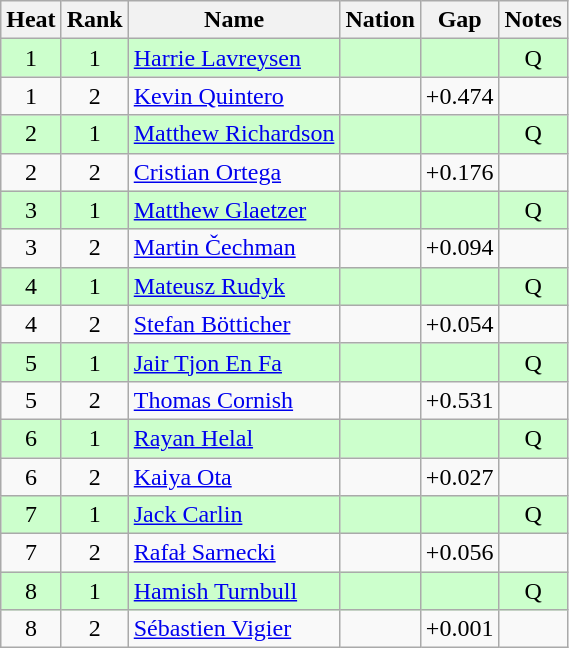<table class="wikitable sortable" style="text-align:center">
<tr>
<th>Heat</th>
<th>Rank</th>
<th>Name</th>
<th>Nation</th>
<th>Gap</th>
<th>Notes</th>
</tr>
<tr bgcolor=ccffcc>
<td>1</td>
<td>1</td>
<td align=left><a href='#'>Harrie Lavreysen</a></td>
<td align=left></td>
<td></td>
<td>Q</td>
</tr>
<tr>
<td>1</td>
<td>2</td>
<td align=left><a href='#'>Kevin Quintero</a></td>
<td align=left></td>
<td>+0.474</td>
<td></td>
</tr>
<tr bgcolor=ccffcc>
<td>2</td>
<td>1</td>
<td align=left><a href='#'>Matthew Richardson</a></td>
<td align=left></td>
<td></td>
<td>Q</td>
</tr>
<tr>
<td>2</td>
<td>2</td>
<td align=left><a href='#'>Cristian Ortega</a></td>
<td align=left></td>
<td>+0.176</td>
<td></td>
</tr>
<tr bgcolor=ccffcc>
<td>3</td>
<td>1</td>
<td align=left><a href='#'>Matthew Glaetzer</a></td>
<td align=left></td>
<td></td>
<td>Q</td>
</tr>
<tr>
<td>3</td>
<td>2</td>
<td align=left><a href='#'>Martin Čechman</a></td>
<td align=left></td>
<td>+0.094</td>
<td></td>
</tr>
<tr bgcolor=ccffcc>
<td>4</td>
<td>1</td>
<td align=left><a href='#'>Mateusz Rudyk</a></td>
<td align=left></td>
<td></td>
<td>Q</td>
</tr>
<tr>
<td>4</td>
<td>2</td>
<td align=left><a href='#'>Stefan Bötticher</a></td>
<td align=left></td>
<td>+0.054</td>
<td></td>
</tr>
<tr bgcolor=ccffcc>
<td>5</td>
<td>1</td>
<td align=left><a href='#'>Jair Tjon En Fa</a></td>
<td align=left></td>
<td></td>
<td>Q</td>
</tr>
<tr>
<td>5</td>
<td>2</td>
<td align=left><a href='#'>Thomas Cornish</a></td>
<td align=left></td>
<td>+0.531</td>
<td></td>
</tr>
<tr bgcolor=ccffcc>
<td>6</td>
<td>1</td>
<td align=left><a href='#'>Rayan Helal</a></td>
<td align=left></td>
<td></td>
<td>Q</td>
</tr>
<tr>
<td>6</td>
<td>2</td>
<td align=left><a href='#'>Kaiya Ota</a></td>
<td align=left></td>
<td>+0.027</td>
<td></td>
</tr>
<tr bgcolor=ccffcc>
<td>7</td>
<td>1</td>
<td align=left><a href='#'>Jack Carlin</a></td>
<td align=left></td>
<td></td>
<td>Q</td>
</tr>
<tr>
<td>7</td>
<td>2</td>
<td align=left><a href='#'>Rafał Sarnecki</a></td>
<td align=left></td>
<td>+0.056</td>
<td></td>
</tr>
<tr bgcolor=ccffcc>
<td>8</td>
<td>1</td>
<td align=left><a href='#'>Hamish Turnbull</a></td>
<td align=left></td>
<td></td>
<td>Q</td>
</tr>
<tr>
<td>8</td>
<td>2</td>
<td align=left><a href='#'>Sébastien Vigier</a></td>
<td align=left></td>
<td>+0.001</td>
<td></td>
</tr>
</table>
